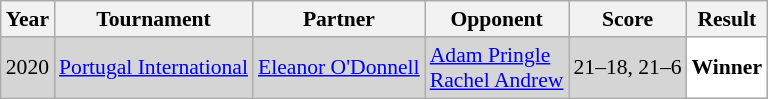<table class="sortable wikitable" style="font-size: 90%;">
<tr>
<th>Year</th>
<th>Tournament</th>
<th>Partner</th>
<th>Opponent</th>
<th>Score</th>
<th>Result</th>
</tr>
<tr style="background:#D5D5D5">
<td align="center">2020</td>
<td align="left"><a href='#'>Portugal International</a></td>
<td align="left"> <a href='#'>Eleanor O'Donnell</a></td>
<td align="left"> <a href='#'>Adam Pringle</a><br> <a href='#'>Rachel Andrew</a></td>
<td align="left">21–18, 21–6</td>
<td style="text-align:left; background:white"> <strong>Winner</strong></td>
</tr>
</table>
